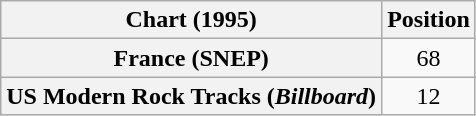<table class="wikitable plainrowheaders" style="text-align:center">
<tr>
<th>Chart (1995)</th>
<th>Position</th>
</tr>
<tr>
<th scope="row">France (SNEP)</th>
<td>68</td>
</tr>
<tr>
<th scope="row">US Modern Rock Tracks (<em>Billboard</em>)</th>
<td>12</td>
</tr>
</table>
